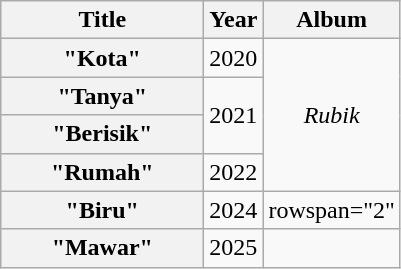<table class="wikitable plainrowheaders" style="text-align:center">
<tr>
<th scope="col" style="width:8em;">Title</th>
<th>Year</th>
<th scope="col">Album</th>
</tr>
<tr>
<th scope="row">"Kota"</th>
<td>2020</td>
<td rowspan="4"><em>Rubik</em></td>
</tr>
<tr>
<th scope="row">"Tanya"</th>
<td rowspan="2">2021</td>
</tr>
<tr>
<th scope="row">"Berisik"</th>
</tr>
<tr>
<th scope="row">"Rumah"</th>
<td>2022</td>
</tr>
<tr>
<th scope="row">"Biru"</th>
<td>2024</td>
<td>rowspan="2" </td>
</tr>
<tr>
<th scope="row">"Mawar"</th>
<td>2025</td>
</tr>
</table>
